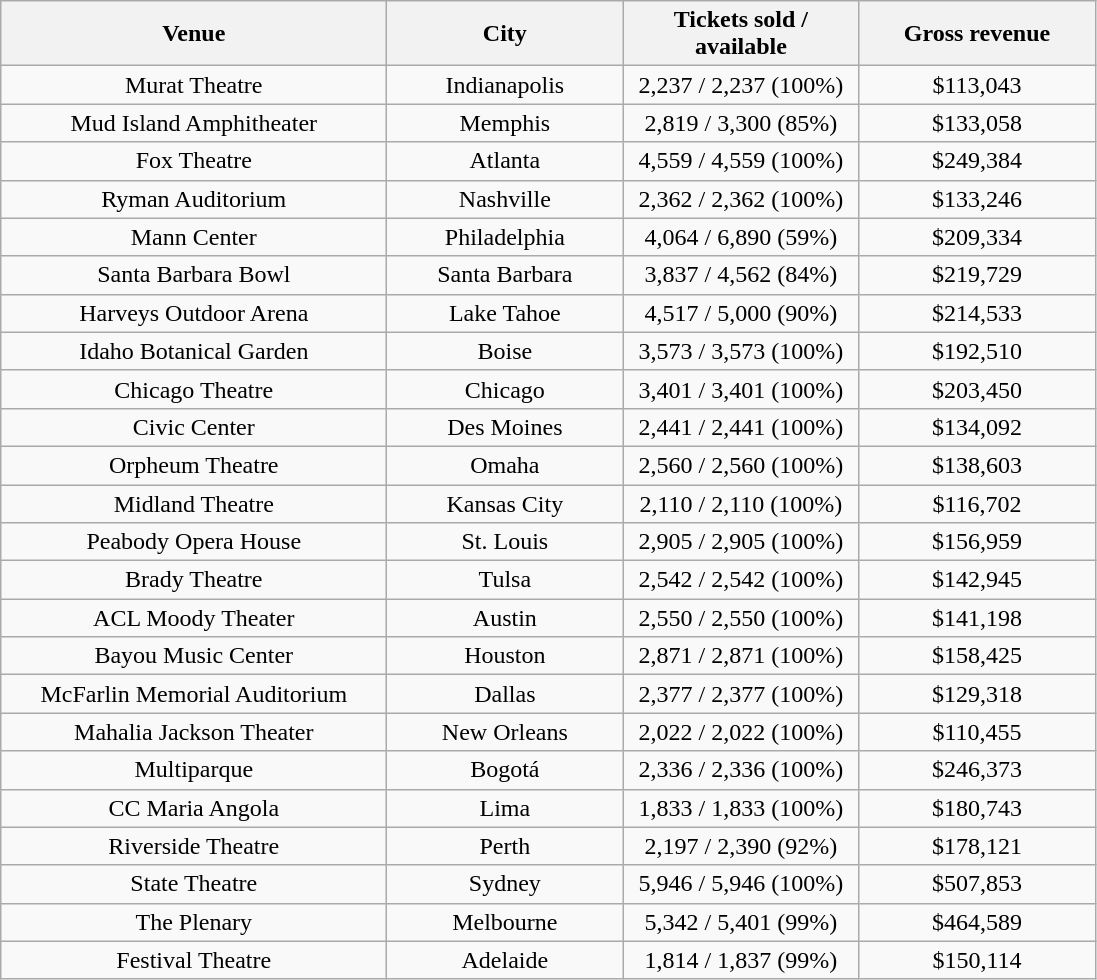<table class="wikitable" style="text-align:center;">
<tr>
<th width="250">Venue</th>
<th width="150">City</th>
<th width="150">Tickets sold / available</th>
<th width="150">Gross revenue</th>
</tr>
<tr>
<td>Murat Theatre</td>
<td>Indianapolis</td>
<td>2,237 / 2,237 (100%)</td>
<td>$113,043</td>
</tr>
<tr>
<td>Mud Island Amphitheater</td>
<td>Memphis</td>
<td>2,819 / 3,300 (85%)</td>
<td>$133,058</td>
</tr>
<tr>
<td>Fox Theatre</td>
<td>Atlanta</td>
<td>4,559 / 4,559 (100%)</td>
<td>$249,384</td>
</tr>
<tr>
<td>Ryman Auditorium</td>
<td>Nashville</td>
<td>2,362 / 2,362 (100%)</td>
<td>$133,246</td>
</tr>
<tr>
<td>Mann Center</td>
<td>Philadelphia</td>
<td>4,064 / 6,890 (59%)</td>
<td>$209,334</td>
</tr>
<tr>
<td>Santa Barbara Bowl</td>
<td>Santa Barbara</td>
<td>3,837 / 4,562 (84%)</td>
<td>$219,729</td>
</tr>
<tr>
<td>Harveys Outdoor Arena</td>
<td>Lake Tahoe</td>
<td>4,517 / 5,000 (90%)</td>
<td>$214,533</td>
</tr>
<tr>
<td>Idaho Botanical Garden</td>
<td>Boise</td>
<td>3,573 / 3,573 (100%)</td>
<td>$192,510</td>
</tr>
<tr>
<td>Chicago Theatre</td>
<td>Chicago</td>
<td>3,401 / 3,401 (100%)</td>
<td>$203,450</td>
</tr>
<tr>
<td>Civic Center</td>
<td>Des Moines</td>
<td>2,441 / 2,441 (100%)</td>
<td>$134,092</td>
</tr>
<tr>
<td>Orpheum Theatre</td>
<td>Omaha</td>
<td>2,560 / 2,560 (100%)</td>
<td>$138,603</td>
</tr>
<tr>
<td>Midland Theatre</td>
<td>Kansas City</td>
<td>2,110 / 2,110 (100%)</td>
<td>$116,702</td>
</tr>
<tr>
<td>Peabody Opera House</td>
<td>St. Louis</td>
<td>2,905 / 2,905 (100%)</td>
<td>$156,959</td>
</tr>
<tr>
<td>Brady Theatre</td>
<td>Tulsa</td>
<td>2,542 / 2,542 (100%)</td>
<td>$142,945</td>
</tr>
<tr>
<td>ACL Moody Theater</td>
<td>Austin</td>
<td>2,550 / 2,550 (100%)</td>
<td>$141,198</td>
</tr>
<tr>
<td>Bayou Music Center</td>
<td>Houston</td>
<td>2,871 / 2,871 (100%)</td>
<td>$158,425</td>
</tr>
<tr>
<td>McFarlin Memorial Auditorium</td>
<td>Dallas</td>
<td>2,377 / 2,377 (100%)</td>
<td>$129,318</td>
</tr>
<tr>
<td>Mahalia Jackson Theater</td>
<td>New Orleans</td>
<td>2,022 / 2,022 (100%)</td>
<td>$110,455</td>
</tr>
<tr>
<td>Multiparque</td>
<td>Bogotá</td>
<td>2,336 / 2,336 (100%)</td>
<td>$246,373</td>
</tr>
<tr>
<td>CC Maria Angola</td>
<td>Lima</td>
<td>1,833 / 1,833 (100%)</td>
<td>$180,743</td>
</tr>
<tr>
<td>Riverside Theatre</td>
<td>Perth</td>
<td>2,197 / 2,390 (92%)</td>
<td>$178,121</td>
</tr>
<tr>
<td>State Theatre</td>
<td>Sydney</td>
<td>5,946 / 5,946 (100%)</td>
<td>$507,853</td>
</tr>
<tr>
<td>The Plenary</td>
<td>Melbourne</td>
<td>5,342 / 5,401 (99%)</td>
<td>$464,589</td>
</tr>
<tr>
<td>Festival Theatre</td>
<td>Adelaide</td>
<td>1,814 / 1,837 (99%)</td>
<td>$150,114</td>
</tr>
</table>
